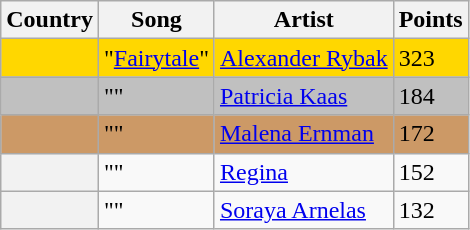<table class="wikitable plainrowheaders">
<tr>
<th scope="col">Country</th>
<th scope="col">Song</th>
<th scope="col">Artist</th>
<th scope="col">Points</th>
</tr>
<tr style="background:gold;">
<th scope="row" style="background:gold;"></th>
<td>"<a href='#'>Fairytale</a>"</td>
<td><a href='#'>Alexander Rybak</a></td>
<td>323</td>
</tr>
<tr style="background:silver;">
<th scope="row" style="background:silver;"></th>
<td>""</td>
<td><a href='#'>Patricia Kaas</a></td>
<td>184</td>
</tr>
<tr style="background:#c96;">
<th scope="row" style="background:#c96;"></th>
<td>""</td>
<td><a href='#'>Malena Ernman</a></td>
<td>172</td>
</tr>
<tr>
<th scope="row"></th>
<td>""</td>
<td><a href='#'>Regina</a></td>
<td>152</td>
</tr>
<tr>
<th scope="row"></th>
<td>""</td>
<td><a href='#'>Soraya Arnelas</a></td>
<td>132</td>
</tr>
</table>
